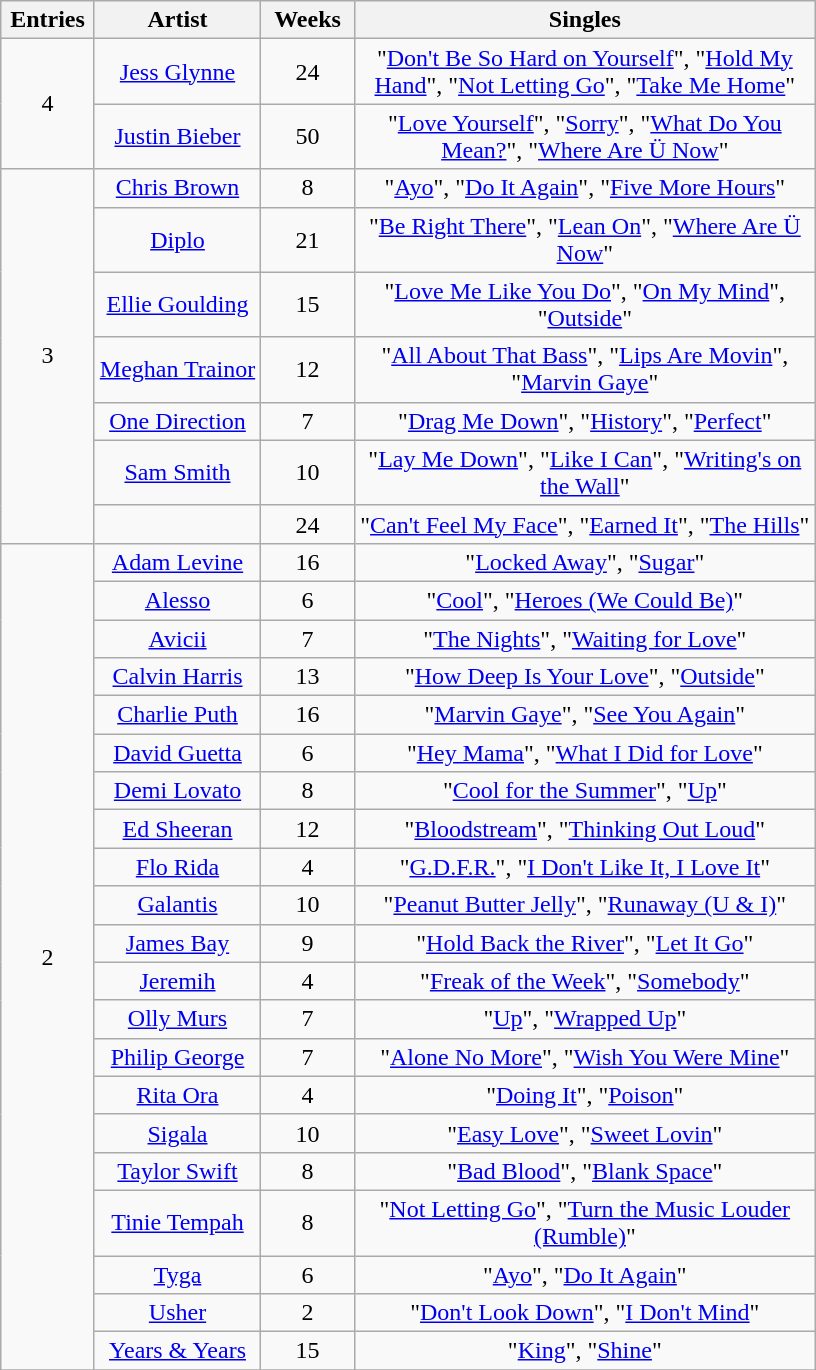<table class="wikitable sortable" style="text-align: center;">
<tr>
<th scope="col" style="width:55px;" data-sort-type="number">Entries</th>
<th scope="col" style="text-align:center;">Artist</th>
<th scope="col" style="width:55px;" data-sort-type="number">Weeks</th>
<th scope="col" style="width:300px;">Singles</th>
</tr>
<tr>
<td rowspan="2" style="text-align:center">4</td>
<td><a href='#'>Jess Glynne</a> </td>
<td>24</td>
<td>"<a href='#'>Don't Be So Hard on Yourself</a>", "<a href='#'>Hold My Hand</a>", "<a href='#'>Not Letting Go</a>", "<a href='#'>Take Me Home</a>"</td>
</tr>
<tr>
<td><a href='#'>Justin Bieber</a></td>
<td>50</td>
<td>"<a href='#'>Love Yourself</a>", "<a href='#'>Sorry</a>", "<a href='#'>What Do You Mean?</a>", "<a href='#'>Where Are Ü Now</a>"</td>
</tr>
<tr>
<td rowspan="7" style="text-align:center">3</td>
<td><a href='#'>Chris Brown</a> </td>
<td>8</td>
<td>"<a href='#'>Ayo</a>", "<a href='#'>Do It Again</a>", "<a href='#'>Five More Hours</a>"</td>
</tr>
<tr>
<td><a href='#'>Diplo</a> </td>
<td>21</td>
<td>"<a href='#'>Be Right There</a>", "<a href='#'>Lean On</a>", "<a href='#'>Where Are Ü Now</a>"</td>
</tr>
<tr>
<td><a href='#'>Ellie Goulding</a> </td>
<td>15</td>
<td>"<a href='#'>Love Me Like You Do</a>", "<a href='#'>On My Mind</a>", "<a href='#'>Outside</a>"</td>
</tr>
<tr>
<td><a href='#'>Meghan Trainor</a> </td>
<td>12</td>
<td>"<a href='#'>All About That Bass</a>", "<a href='#'>Lips Are Movin</a>", "<a href='#'>Marvin Gaye</a>"</td>
</tr>
<tr>
<td><a href='#'>One Direction</a> </td>
<td>7</td>
<td>"<a href='#'>Drag Me Down</a>", "<a href='#'>History</a>", "<a href='#'>Perfect</a>"</td>
</tr>
<tr>
<td><a href='#'>Sam Smith</a> </td>
<td>10</td>
<td>"<a href='#'>Lay Me Down</a>", "<a href='#'>Like I Can</a>", "<a href='#'>Writing's on the Wall</a>"</td>
</tr>
<tr>
<td></td>
<td>24</td>
<td>"<a href='#'>Can't Feel My Face</a>", "<a href='#'>Earned It</a>", "<a href='#'>The Hills</a>"</td>
</tr>
<tr>
<td rowspan="21" style="text-align:center">2</td>
<td><a href='#'>Adam Levine</a> </td>
<td>16</td>
<td>"<a href='#'>Locked Away</a>", "<a href='#'>Sugar</a>"</td>
</tr>
<tr>
<td><a href='#'>Alesso</a></td>
<td>6</td>
<td>"<a href='#'>Cool</a>", "<a href='#'>Heroes (We Could Be)</a>"</td>
</tr>
<tr>
<td><a href='#'>Avicii</a></td>
<td>7</td>
<td>"<a href='#'>The Nights</a>", "<a href='#'>Waiting for Love</a>"</td>
</tr>
<tr>
<td><a href='#'>Calvin Harris</a></td>
<td>13</td>
<td>"<a href='#'>How Deep Is Your Love</a>", "<a href='#'>Outside</a>"</td>
</tr>
<tr>
<td><a href='#'>Charlie Puth</a> </td>
<td>16</td>
<td>"<a href='#'>Marvin Gaye</a>", "<a href='#'>See You Again</a>"</td>
</tr>
<tr>
<td><a href='#'>David Guetta</a></td>
<td>6</td>
<td>"<a href='#'>Hey Mama</a>", "<a href='#'>What I Did for Love</a>"</td>
</tr>
<tr>
<td><a href='#'>Demi Lovato</a> </td>
<td>8</td>
<td>"<a href='#'>Cool for the Summer</a>", "<a href='#'>Up</a>"</td>
</tr>
<tr>
<td><a href='#'>Ed Sheeran</a> </td>
<td>12</td>
<td>"<a href='#'>Bloodstream</a>", "<a href='#'>Thinking Out Loud</a>"</td>
</tr>
<tr>
<td><a href='#'>Flo Rida</a></td>
<td>4</td>
<td>"<a href='#'>G.D.F.R.</a>", "<a href='#'>I Don't Like It, I Love It</a>"</td>
</tr>
<tr>
<td><a href='#'>Galantis</a></td>
<td>10</td>
<td>"<a href='#'>Peanut Butter Jelly</a>", "<a href='#'>Runaway (U & I)</a>"</td>
</tr>
<tr>
<td><a href='#'>James Bay</a></td>
<td>9</td>
<td>"<a href='#'>Hold Back the River</a>", "<a href='#'>Let It Go</a>"</td>
</tr>
<tr>
<td><a href='#'>Jeremih</a> </td>
<td>4</td>
<td>"<a href='#'>Freak of the Week</a>", "<a href='#'>Somebody</a>"</td>
</tr>
<tr>
<td><a href='#'>Olly Murs</a> </td>
<td>7</td>
<td>"<a href='#'>Up</a>", "<a href='#'>Wrapped Up</a>"</td>
</tr>
<tr>
<td><a href='#'>Philip George</a></td>
<td>7</td>
<td>"<a href='#'>Alone No More</a>", "<a href='#'>Wish You Were Mine</a>"</td>
</tr>
<tr>
<td><a href='#'>Rita Ora</a> </td>
<td>4</td>
<td>"<a href='#'>Doing It</a>", "<a href='#'>Poison</a>"</td>
</tr>
<tr>
<td><a href='#'>Sigala</a></td>
<td>10</td>
<td>"<a href='#'>Easy Love</a>", "<a href='#'>Sweet Lovin</a>"</td>
</tr>
<tr>
<td><a href='#'>Taylor Swift</a> </td>
<td>8</td>
<td>"<a href='#'>Bad Blood</a>", "<a href='#'>Blank Space</a>"</td>
</tr>
<tr>
<td><a href='#'>Tinie Tempah</a> </td>
<td>8</td>
<td>"<a href='#'>Not Letting Go</a>", "<a href='#'>Turn the Music Louder (Rumble)</a>"</td>
</tr>
<tr>
<td><a href='#'>Tyga</a> </td>
<td>6</td>
<td>"<a href='#'>Ayo</a>", "<a href='#'>Do It Again</a>"</td>
</tr>
<tr>
<td><a href='#'>Usher</a> </td>
<td>2</td>
<td>"<a href='#'>Don't Look Down</a>", "<a href='#'>I Don't Mind</a>"</td>
</tr>
<tr>
<td><a href='#'>Years & Years</a></td>
<td>15</td>
<td>"<a href='#'>King</a>", "<a href='#'>Shine</a>"</td>
</tr>
<tr>
</tr>
</table>
